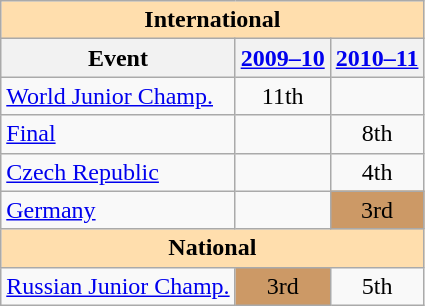<table class="wikitable" style="text-align:center">
<tr>
<th style="background-color: #ffdead; " colspan=3 align=center>International</th>
</tr>
<tr>
<th>Event</th>
<th><a href='#'>2009–10</a></th>
<th><a href='#'>2010–11</a></th>
</tr>
<tr>
<td align=left><a href='#'>World Junior Champ.</a></td>
<td>11th</td>
<td></td>
</tr>
<tr>
<td align=left> <a href='#'>Final</a></td>
<td></td>
<td>8th</td>
</tr>
<tr>
<td align=left> <a href='#'>Czech Republic</a></td>
<td></td>
<td>4th</td>
</tr>
<tr>
<td align=left> <a href='#'>Germany</a></td>
<td></td>
<td bgcolor=cc9966>3rd</td>
</tr>
<tr>
<th style="background-color: #ffdead; " colspan=3 align=center>National</th>
</tr>
<tr>
<td align=left><a href='#'>Russian Junior Champ.</a></td>
<td bgcolor=cc9966>3rd</td>
<td>5th</td>
</tr>
</table>
